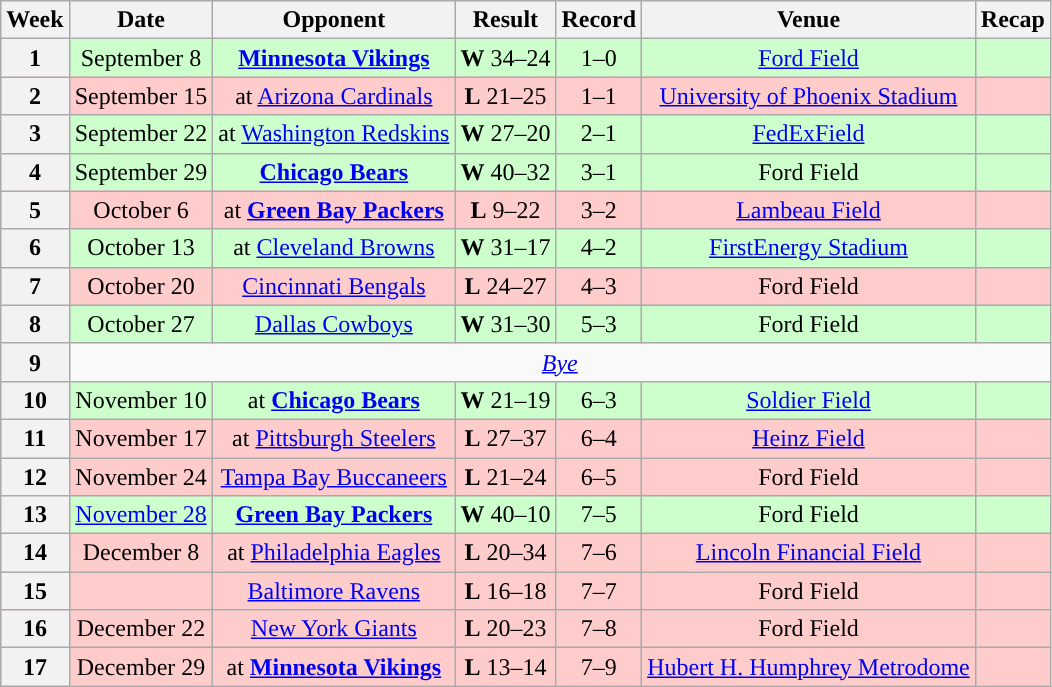<table class="wikitable" style="text-align:center">
<tr>
<th>Week</th>
<th>Date</th>
<th>Opponent</th>
<th>Result</th>
<th>Record</th>
<th>Venue</th>
<th>Recap</th>
</tr>
<tr style="background:#cfc">
<th>1</th>
<td>September 8</td>
<td><strong><a href='#'>Minnesota Vikings</a></strong></td>
<td><strong>W</strong> 34–24</td>
<td>1–0</td>
<td><a href='#'>Ford Field</a></td>
<td></td>
</tr>
<tr style="background:#fcc">
<th>2</th>
<td>September 15</td>
<td>at <a href='#'>Arizona Cardinals</a></td>
<td><strong>L</strong> 21–25</td>
<td>1–1</td>
<td><a href='#'>University of Phoenix Stadium</a></td>
<td></td>
</tr>
<tr style="background:#cfc">
<th>3</th>
<td>September 22</td>
<td>at <a href='#'>Washington Redskins</a></td>
<td><strong>W</strong> 27–20</td>
<td>2–1</td>
<td><a href='#'>FedExField</a></td>
<td></td>
</tr>
<tr style="background:#cfc">
<th>4</th>
<td>September 29</td>
<td><strong><a href='#'>Chicago Bears</a></strong></td>
<td><strong>W</strong> 40–32</td>
<td>3–1</td>
<td>Ford Field</td>
<td></td>
</tr>
<tr style="background:#fcc">
<th>5</th>
<td>October 6</td>
<td>at <strong><a href='#'>Green Bay Packers</a></strong></td>
<td><strong>L</strong> 9–22</td>
<td>3–2</td>
<td><a href='#'>Lambeau Field</a></td>
<td></td>
</tr>
<tr style="background:#cfc">
<th>6</th>
<td>October 13</td>
<td>at <a href='#'>Cleveland Browns</a></td>
<td><strong>W</strong> 31–17</td>
<td>4–2</td>
<td><a href='#'>FirstEnergy Stadium</a></td>
<td></td>
</tr>
<tr style="background:#fcc">
<th>7</th>
<td>October 20</td>
<td><a href='#'>Cincinnati Bengals</a></td>
<td><strong>L</strong> 24–27</td>
<td>4–3</td>
<td>Ford Field</td>
<td></td>
</tr>
<tr style="background:#cfc">
<th>8</th>
<td>October 27</td>
<td><a href='#'>Dallas Cowboys</a></td>
<td><strong>W</strong> 31–30</td>
<td>5–3</td>
<td>Ford Field</td>
<td></td>
</tr>
<tr>
<th>9</th>
<td colspan="6"><em><a href='#'>Bye</a></em></td>
</tr>
<tr style="background:#cfc">
<th>10</th>
<td>November 10</td>
<td>at <strong><a href='#'>Chicago Bears</a></strong></td>
<td><strong>W</strong> 21–19</td>
<td>6–3</td>
<td><a href='#'>Soldier Field</a></td>
<td></td>
</tr>
<tr style="background:#fcc">
<th>11</th>
<td>November 17</td>
<td>at <a href='#'>Pittsburgh Steelers</a></td>
<td><strong>L</strong> 27–37</td>
<td>6–4</td>
<td><a href='#'>Heinz Field</a></td>
<td></td>
</tr>
<tr style="background:#fcc">
<th>12</th>
<td>November 24</td>
<td><a href='#'>Tampa Bay Buccaneers</a></td>
<td><strong>L</strong> 21–24</td>
<td>6–5</td>
<td>Ford Field</td>
<td></td>
</tr>
<tr style="background:#cfc">
<th>13</th>
<td><a href='#'>November 28</a></td>
<td><strong><a href='#'>Green Bay Packers</a></strong></td>
<td><strong>W</strong> 40–10</td>
<td>7–5</td>
<td>Ford Field</td>
<td></td>
</tr>
<tr style="background:#fcc">
<th>14</th>
<td>December 8</td>
<td>at <a href='#'>Philadelphia Eagles</a></td>
<td><strong>L</strong> 20–34</td>
<td>7–6</td>
<td><a href='#'>Lincoln Financial Field</a></td>
<td></td>
</tr>
<tr style="background:#fcc">
<th>15</th>
<td></td>
<td><a href='#'>Baltimore Ravens</a></td>
<td><strong>L</strong> 16–18</td>
<td>7–7</td>
<td>Ford Field</td>
<td></td>
</tr>
<tr style="background:#fcc">
<th>16</th>
<td>December 22</td>
<td><a href='#'>New York Giants</a></td>
<td><strong>L</strong> 20–23 </td>
<td>7–8</td>
<td>Ford Field</td>
<td></td>
</tr>
<tr style="background:#fcc">
<th>17</th>
<td>December 29</td>
<td>at <strong><a href='#'>Minnesota Vikings</a></strong></td>
<td><strong>L</strong> 13–14</td>
<td>7–9</td>
<td><a href='#'>Hubert H. Humphrey Metrodome</a></td>
<td></td>
</tr>
</table>
